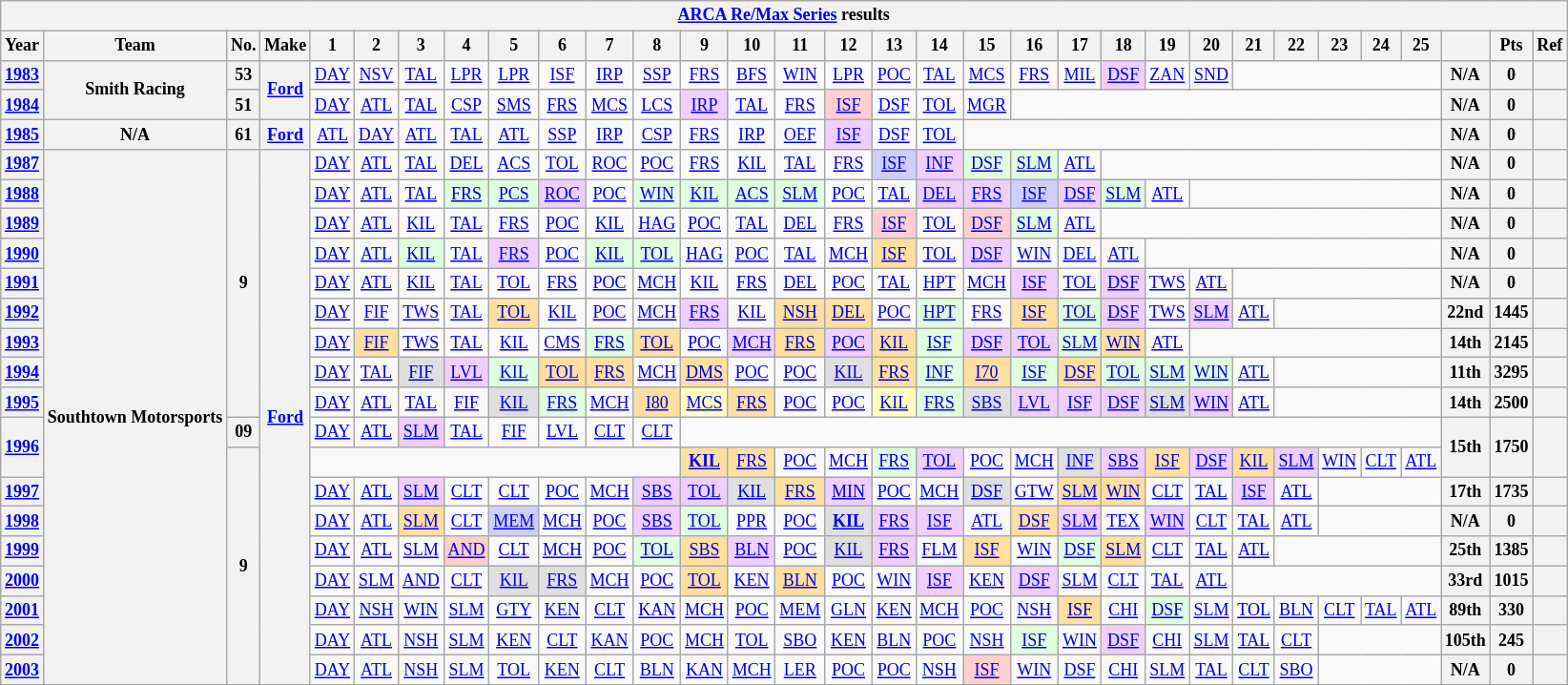<table class="wikitable" style="text-align:center; font-size:75%">
<tr>
<th colspan="34"><a href='#'>ARCA Re/Max Series</a> results</th>
</tr>
<tr>
<th>Year</th>
<th>Team</th>
<th>No.</th>
<th>Make</th>
<th>1</th>
<th>2</th>
<th>3</th>
<th>4</th>
<th>5</th>
<th>6</th>
<th>7</th>
<th>8</th>
<th>9</th>
<th>10</th>
<th>11</th>
<th>12</th>
<th>13</th>
<th>14</th>
<th>15</th>
<th>16</th>
<th>17</th>
<th>18</th>
<th>19</th>
<th>20</th>
<th>21</th>
<th>22</th>
<th>23</th>
<th>24</th>
<th>25</th>
<th></th>
<th>Pts</th>
<th>Ref</th>
</tr>
<tr>
<th><a href='#'>1983</a></th>
<th rowspan=2>Smith Racing</th>
<th>53</th>
<th rowspan=2><a href='#'>Ford</a></th>
<td><a href='#'>DAY</a></td>
<td><a href='#'>NSV</a></td>
<td><a href='#'>TAL</a></td>
<td><a href='#'>LPR</a></td>
<td><a href='#'>LPR</a></td>
<td><a href='#'>ISF</a></td>
<td><a href='#'>IRP</a></td>
<td><a href='#'>SSP</a></td>
<td><a href='#'>FRS</a></td>
<td><a href='#'>BFS</a></td>
<td><a href='#'>WIN</a></td>
<td><a href='#'>LPR</a></td>
<td><a href='#'>POC</a></td>
<td><a href='#'>TAL</a></td>
<td><a href='#'>MCS</a></td>
<td><a href='#'>FRS</a></td>
<td><a href='#'>MIL</a></td>
<td style="background:#EFCFFF;"><a href='#'>DSF</a><br></td>
<td><a href='#'>ZAN</a></td>
<td><a href='#'>SND</a></td>
<td colspan=5></td>
<th>N/A</th>
<th>0</th>
<th></th>
</tr>
<tr>
<th><a href='#'>1984</a></th>
<th>51</th>
<td><a href='#'>DAY</a></td>
<td><a href='#'>ATL</a></td>
<td><a href='#'>TAL</a></td>
<td><a href='#'>CSP</a></td>
<td><a href='#'>SMS</a></td>
<td><a href='#'>FRS</a></td>
<td><a href='#'>MCS</a></td>
<td><a href='#'>LCS</a></td>
<td style="background:#EFCFFF;"><a href='#'>IRP</a><br></td>
<td><a href='#'>TAL</a></td>
<td><a href='#'>FRS</a></td>
<td style="background:#FFCFCF;"><a href='#'>ISF</a><br></td>
<td><a href='#'>DSF</a></td>
<td><a href='#'>TOL</a></td>
<td><a href='#'>MGR</a></td>
<td colspan=10></td>
<th>N/A</th>
<th>0</th>
<th></th>
</tr>
<tr>
<th><a href='#'>1985</a></th>
<th>N/A</th>
<th>61</th>
<th><a href='#'>Ford</a></th>
<td><a href='#'>ATL</a></td>
<td><a href='#'>DAY</a></td>
<td><a href='#'>ATL</a></td>
<td><a href='#'>TAL</a></td>
<td><a href='#'>ATL</a></td>
<td><a href='#'>SSP</a></td>
<td><a href='#'>IRP</a></td>
<td><a href='#'>CSP</a></td>
<td><a href='#'>FRS</a></td>
<td><a href='#'>IRP</a></td>
<td><a href='#'>OEF</a></td>
<td style="background:#EFCFFF;"><a href='#'>ISF</a><br></td>
<td><a href='#'>DSF</a></td>
<td><a href='#'>TOL</a></td>
<td colspan=11></td>
<th>N/A</th>
<th>0</th>
<th></th>
</tr>
<tr>
<th><a href='#'>1987</a></th>
<th rowspan=18>Southtown Motorsports</th>
<th rowspan=9>9</th>
<th rowspan=18><a href='#'>Ford</a></th>
<td><a href='#'>DAY</a></td>
<td><a href='#'>ATL</a></td>
<td><a href='#'>TAL</a></td>
<td><a href='#'>DEL</a></td>
<td><a href='#'>ACS</a></td>
<td><a href='#'>TOL</a></td>
<td><a href='#'>ROC</a></td>
<td><a href='#'>POC</a></td>
<td><a href='#'>FRS</a></td>
<td><a href='#'>KIL</a></td>
<td><a href='#'>TAL</a></td>
<td><a href='#'>FRS</a></td>
<td style="background:#CFCFFF;"><a href='#'>ISF</a><br></td>
<td style="background:#EFCFFF;"><a href='#'>INF</a><br></td>
<td style="background:#DFFFDF;"><a href='#'>DSF</a><br></td>
<td style="background:#DFFFDF;"><a href='#'>SLM</a><br></td>
<td><a href='#'>ATL</a></td>
<td colspan=8></td>
<th>N/A</th>
<th>0</th>
<th></th>
</tr>
<tr>
<th><a href='#'>1988</a></th>
<td><a href='#'>DAY</a></td>
<td><a href='#'>ATL</a></td>
<td><a href='#'>TAL</a></td>
<td style="background:#DFFFDF;"><a href='#'>FRS</a><br></td>
<td style="background:#DFFFDF;"><a href='#'>PCS</a><br></td>
<td style="background:#EFCFFF;"><a href='#'>ROC</a><br></td>
<td><a href='#'>POC</a></td>
<td style="background:#DFFFDF;"><a href='#'>WIN</a><br></td>
<td style="background:#DFFFDF;"><a href='#'>KIL</a><br></td>
<td style="background:#DFFFDF;"><a href='#'>ACS</a><br></td>
<td style="background:#DFFFDF;"><a href='#'>SLM</a><br></td>
<td><a href='#'>POC</a></td>
<td><a href='#'>TAL</a></td>
<td style="background:#EFCFFF;"><a href='#'>DEL</a><br></td>
<td style="background:#EFCFFF;"><a href='#'>FRS</a><br></td>
<td style="background:#CFCFFF;"><a href='#'>ISF</a><br></td>
<td style="background:#EFCFFF;"><a href='#'>DSF</a><br></td>
<td style="background:#DFFFDF;"><a href='#'>SLM</a><br></td>
<td><a href='#'>ATL</a></td>
<td colspan=6></td>
<th>N/A</th>
<th>0</th>
<th></th>
</tr>
<tr>
<th><a href='#'>1989</a></th>
<td><a href='#'>DAY</a></td>
<td><a href='#'>ATL</a></td>
<td><a href='#'>KIL</a></td>
<td><a href='#'>TAL</a></td>
<td><a href='#'>FRS</a></td>
<td><a href='#'>POC</a></td>
<td><a href='#'>KIL</a></td>
<td><a href='#'>HAG</a></td>
<td><a href='#'>POC</a></td>
<td><a href='#'>TAL</a></td>
<td><a href='#'>DEL</a></td>
<td><a href='#'>FRS</a></td>
<td style="background:#FFCFCF;"><a href='#'>ISF</a><br></td>
<td><a href='#'>TOL</a></td>
<td style="background:#FFCFCF;"><a href='#'>DSF</a><br></td>
<td style="background:#DFFFDF;"><a href='#'>SLM</a><br></td>
<td><a href='#'>ATL</a></td>
<td colspan=8></td>
<th>N/A</th>
<th>0</th>
<th></th>
</tr>
<tr>
<th><a href='#'>1990</a></th>
<td><a href='#'>DAY</a></td>
<td><a href='#'>ATL</a></td>
<td style="background:#DFFFDF;"><a href='#'>KIL</a><br></td>
<td><a href='#'>TAL</a></td>
<td style="background:#EFCFFF;"><a href='#'>FRS</a><br></td>
<td><a href='#'>POC</a></td>
<td style="background:#DFFFDF;"><a href='#'>KIL</a><br></td>
<td style="background:#DFFFDF;"><a href='#'>TOL</a><br></td>
<td><a href='#'>HAG</a></td>
<td><a href='#'>POC</a></td>
<td><a href='#'>TAL</a></td>
<td><a href='#'>MCH</a></td>
<td style="background:#FFDF9F;"><a href='#'>ISF</a><br></td>
<td><a href='#'>TOL</a></td>
<td style="background:#EFCFFF;"><a href='#'>DSF</a><br></td>
<td><a href='#'>WIN</a></td>
<td><a href='#'>DEL</a></td>
<td><a href='#'>ATL</a></td>
<td colspan=7></td>
<th>N/A</th>
<th>0</th>
<th></th>
</tr>
<tr>
<th><a href='#'>1991</a></th>
<td><a href='#'>DAY</a></td>
<td><a href='#'>ATL</a></td>
<td><a href='#'>KIL</a></td>
<td><a href='#'>TAL</a></td>
<td><a href='#'>TOL</a></td>
<td><a href='#'>FRS</a></td>
<td><a href='#'>POC</a></td>
<td><a href='#'>MCH</a></td>
<td><a href='#'>KIL</a></td>
<td><a href='#'>FRS</a></td>
<td><a href='#'>DEL</a></td>
<td><a href='#'>POC</a></td>
<td><a href='#'>TAL</a></td>
<td><a href='#'>HPT</a></td>
<td><a href='#'>MCH</a></td>
<td style="background:#EFCFFF;"><a href='#'>ISF</a><br></td>
<td><a href='#'>TOL</a></td>
<td style="background:#EFCFFF;"><a href='#'>DSF</a><br></td>
<td><a href='#'>TWS</a></td>
<td><a href='#'>ATL</a></td>
<td colspan=5></td>
<th>N/A</th>
<th>0</th>
<th></th>
</tr>
<tr>
<th><a href='#'>1992</a></th>
<td><a href='#'>DAY</a></td>
<td><a href='#'>FIF</a></td>
<td><a href='#'>TWS</a></td>
<td><a href='#'>TAL</a></td>
<td style="background:#FFDF9F;"><a href='#'>TOL</a><br></td>
<td><a href='#'>KIL</a></td>
<td><a href='#'>POC</a></td>
<td><a href='#'>MCH</a></td>
<td style="background:#EFCFFF;"><a href='#'>FRS</a><br></td>
<td><a href='#'>KIL</a></td>
<td style="background:#FFDF9F;"><a href='#'>NSH</a><br></td>
<td style="background:#FFDF9F;"><a href='#'>DEL</a><br></td>
<td><a href='#'>POC</a></td>
<td style="background:#DFFFDF;"><a href='#'>HPT</a><br></td>
<td><a href='#'>FRS</a></td>
<td style="background:#FFDF9F;"><a href='#'>ISF</a><br></td>
<td style="background:#DFFFDF;"><a href='#'>TOL</a><br></td>
<td style="background:#EFCFFF;"><a href='#'>DSF</a><br></td>
<td><a href='#'>TWS</a></td>
<td style="background:#EFCFFF;"><a href='#'>SLM</a><br></td>
<td><a href='#'>ATL</a></td>
<td colspan=4></td>
<th>22nd</th>
<th>1445</th>
<th></th>
</tr>
<tr>
<th><a href='#'>1993</a></th>
<td><a href='#'>DAY</a></td>
<td style="background:#FFDF9F;"><a href='#'>FIF</a><br></td>
<td><a href='#'>TWS</a></td>
<td><a href='#'>TAL</a></td>
<td><a href='#'>KIL</a></td>
<td><a href='#'>CMS</a></td>
<td style="background:#DFFFDF;"><a href='#'>FRS</a><br></td>
<td style="background:#FFDF9F;"><a href='#'>TOL</a><br></td>
<td><a href='#'>POC</a></td>
<td style="background:#EFCFFF;"><a href='#'>MCH</a><br></td>
<td style="background:#FFDF9F;"><a href='#'>FRS</a><br></td>
<td style="background:#EFCFFF;"><a href='#'>POC</a><br></td>
<td style="background:#FFDF9F;"><a href='#'>KIL</a><br></td>
<td style="background:#DFFFDF;"><a href='#'>ISF</a><br></td>
<td style="background:#EFCFFF;"><a href='#'>DSF</a><br></td>
<td style="background:#EFCFFF;"><a href='#'>TOL</a><br></td>
<td style="background:#DFFFDF;"><a href='#'>SLM</a><br></td>
<td style="background:#FFDF9F;"><a href='#'>WIN</a><br></td>
<td><a href='#'>ATL</a></td>
<td colspan=6></td>
<th>14th</th>
<th>2145</th>
<th></th>
</tr>
<tr>
<th><a href='#'>1994</a></th>
<td><a href='#'>DAY</a></td>
<td><a href='#'>TAL</a></td>
<td style="background:#DFDFDF;"><a href='#'>FIF</a><br></td>
<td style="background:#EFCFFF;"><a href='#'>LVL</a><br></td>
<td style="background:#DFFFDF;"><a href='#'>KIL</a><br></td>
<td style="background:#FFDF9F;"><a href='#'>TOL</a><br></td>
<td style="background:#FFDF9F;"><a href='#'>FRS</a><br></td>
<td><a href='#'>MCH</a></td>
<td style="background:#FFDF9F;"><a href='#'>DMS</a><br></td>
<td><a href='#'>POC</a></td>
<td><a href='#'>POC</a></td>
<td style="background:#DFDFDF;"><a href='#'>KIL</a><br></td>
<td style="background:#FFDF9F;"><a href='#'>FRS</a><br></td>
<td style="background:#DFFFDF;"><a href='#'>INF</a><br></td>
<td style="background:#FFDF9F;"><a href='#'>I70</a><br></td>
<td style="background:#DFFFDF;"><a href='#'>ISF</a><br></td>
<td style="background:#FFDF9F;"><a href='#'>DSF</a><br></td>
<td style="background:#DFFFDF;"><a href='#'>TOL</a><br></td>
<td style="background:#DFFFDF;"><a href='#'>SLM</a><br></td>
<td style="background:#DFFFDF;"><a href='#'>WIN</a><br></td>
<td><a href='#'>ATL</a></td>
<td colspan=4></td>
<th>11th</th>
<th>3295</th>
<th></th>
</tr>
<tr>
<th><a href='#'>1995</a></th>
<td><a href='#'>DAY</a></td>
<td><a href='#'>ATL</a></td>
<td><a href='#'>TAL</a></td>
<td><a href='#'>FIF</a></td>
<td style="background:#DFDFDF;"><a href='#'>KIL</a><br></td>
<td style="background:#DFFFDF;"><a href='#'>FRS</a><br></td>
<td><a href='#'>MCH</a></td>
<td style="background:#FFDF9F;"><a href='#'>I80</a><br></td>
<td style="background:#FFFFBF;"><a href='#'>MCS</a><br></td>
<td style="background:#FFDF9F;"><a href='#'>FRS</a><br></td>
<td><a href='#'>POC</a></td>
<td><a href='#'>POC</a></td>
<td style="background:#FFFFBF;"><a href='#'>KIL</a><br></td>
<td style="background:#DFFFDF;"><a href='#'>FRS</a><br></td>
<td style="background:#DFDFDF;"><a href='#'>SBS</a><br></td>
<td style="background:#EFCFFF;"><a href='#'>LVL</a><br></td>
<td style="background:#EFCFFF;"><a href='#'>ISF</a><br></td>
<td style="background:#EFCFFF;"><a href='#'>DSF</a><br></td>
<td style="background:#DFDFDF;"><a href='#'>SLM</a><br></td>
<td style="background:#EFCFFF;"><a href='#'>WIN</a><br></td>
<td><a href='#'>ATL</a></td>
<td colspan=4></td>
<th>14th</th>
<th>2500</th>
<th></th>
</tr>
<tr>
<th rowspan=2><a href='#'>1996</a></th>
<th>09</th>
<td><a href='#'>DAY</a></td>
<td><a href='#'>ATL</a></td>
<td style="background:#EFCFFF;"><a href='#'>SLM</a><br></td>
<td><a href='#'>TAL</a></td>
<td><a href='#'>FIF</a></td>
<td><a href='#'>LVL</a></td>
<td><a href='#'>CLT</a></td>
<td><a href='#'>CLT</a></td>
<td colspan=17></td>
<th rowspan=2>15th</th>
<th rowspan=2>1750</th>
<th rowspan=2></th>
</tr>
<tr>
<th rowspan=8>9</th>
<td colspan=8></td>
<td style="background:#FFDF9F;"><strong><a href='#'>KIL</a></strong><br></td>
<td style="background:#FFDF9F;"><a href='#'>FRS</a><br></td>
<td><a href='#'>POC</a></td>
<td><a href='#'>MCH</a></td>
<td style="background:#DFFFDF;"><a href='#'>FRS</a><br></td>
<td style="background:#EFCFFF;"><a href='#'>TOL</a><br></td>
<td><a href='#'>POC</a></td>
<td><a href='#'>MCH</a></td>
<td style="background:#DFDFDF;"><a href='#'>INF</a><br></td>
<td style="background:#EFCFFF;"><a href='#'>SBS</a><br></td>
<td style="background:#FFDF9F;"><a href='#'>ISF</a><br></td>
<td style="background:#EFCFFF;"><a href='#'>DSF</a><br></td>
<td style="background:#FFDF9F;"><a href='#'>KIL</a><br></td>
<td style="background:#EFCFFF;"><a href='#'>SLM</a><br></td>
<td><a href='#'>WIN</a></td>
<td><a href='#'>CLT</a></td>
<td><a href='#'>ATL</a></td>
</tr>
<tr>
<th><a href='#'>1997</a></th>
<td><a href='#'>DAY</a></td>
<td><a href='#'>ATL</a></td>
<td style="background:#EFCFFF;"><a href='#'>SLM</a><br></td>
<td><a href='#'>CLT</a></td>
<td><a href='#'>CLT</a></td>
<td><a href='#'>POC</a></td>
<td><a href='#'>MCH</a></td>
<td style="background:#EFCFFF;"><a href='#'>SBS</a><br></td>
<td style="background:#EFCFFF;"><a href='#'>TOL</a><br></td>
<td style="background:#DFDFDF;"><a href='#'>KIL</a><br></td>
<td style="background:#FFDF9F;"><a href='#'>FRS</a><br></td>
<td style="background:#EFCFFF;"><a href='#'>MIN</a><br></td>
<td><a href='#'>POC</a></td>
<td><a href='#'>MCH</a></td>
<td style="background:#DFDFDF;"><a href='#'>DSF</a><br></td>
<td><a href='#'>GTW</a></td>
<td style="background:#FFDF9F;"><a href='#'>SLM</a><br></td>
<td style="background:#FFDF9F;"><a href='#'>WIN</a><br></td>
<td><a href='#'>CLT</a></td>
<td><a href='#'>TAL</a></td>
<td style="background:#EFCFFF;"><a href='#'>ISF</a><br></td>
<td><a href='#'>ATL</a></td>
<td colspan=3></td>
<th>17th</th>
<th>1735</th>
<th></th>
</tr>
<tr>
<th><a href='#'>1998</a></th>
<td><a href='#'>DAY</a></td>
<td><a href='#'>ATL</a></td>
<td style="background:#FFDF9F;"><a href='#'>SLM</a><br></td>
<td><a href='#'>CLT</a></td>
<td style="background:#CFCFFF;"><a href='#'>MEM</a><br></td>
<td><a href='#'>MCH</a></td>
<td><a href='#'>POC</a></td>
<td style="background:#EFCFFF;"><a href='#'>SBS</a><br></td>
<td style="background:#DFFFDF;"><a href='#'>TOL</a><br></td>
<td><a href='#'>PPR</a></td>
<td><a href='#'>POC</a></td>
<td style="background:#DFDFDF;"><strong><a href='#'>KIL</a></strong><br></td>
<td style="background:#EFCFFF;"><a href='#'>FRS</a><br></td>
<td style="background:#EFCFFF;"><a href='#'>ISF</a><br></td>
<td><a href='#'>ATL</a></td>
<td style="background:#FFDF9F;"><a href='#'>DSF</a><br></td>
<td style="background:#EFCFFF;"><a href='#'>SLM</a><br></td>
<td><a href='#'>TEX</a></td>
<td style="background:#EFCFFF;"><a href='#'>WIN</a><br></td>
<td><a href='#'>CLT</a></td>
<td><a href='#'>TAL</a></td>
<td><a href='#'>ATL</a></td>
<td colspan=3></td>
<th>N/A</th>
<th>0</th>
<th></th>
</tr>
<tr>
<th><a href='#'>1999</a></th>
<td><a href='#'>DAY</a></td>
<td><a href='#'>ATL</a></td>
<td><a href='#'>SLM</a></td>
<td style="background:#FFCFCF;"><a href='#'>AND</a><br></td>
<td><a href='#'>CLT</a></td>
<td><a href='#'>MCH</a></td>
<td><a href='#'>POC</a></td>
<td style="background:#DFFFDF;"><a href='#'>TOL</a><br></td>
<td style="background:#FFDF9F;"><a href='#'>SBS</a><br></td>
<td style="background:#EFCFFF;"><a href='#'>BLN</a><br></td>
<td><a href='#'>POC</a></td>
<td style="background:#DFDFDF;"><a href='#'>KIL</a><br></td>
<td style="background:#EFCFFF;"><a href='#'>FRS</a><br></td>
<td><a href='#'>FLM</a></td>
<td style="background:#FFDF9F;"><a href='#'>ISF</a><br></td>
<td><a href='#'>WIN</a></td>
<td style="background:#DFFFDF;"><a href='#'>DSF</a><br></td>
<td style="background:#FFDF9F;"><a href='#'>SLM</a><br></td>
<td><a href='#'>CLT</a></td>
<td><a href='#'>TAL</a></td>
<td><a href='#'>ATL</a></td>
<td colspan=4></td>
<th>25th</th>
<th>1385</th>
<th></th>
</tr>
<tr>
<th><a href='#'>2000</a></th>
<td><a href='#'>DAY</a></td>
<td><a href='#'>SLM</a></td>
<td><a href='#'>AND</a></td>
<td><a href='#'>CLT</a></td>
<td style="background:#DFDFDF;"><a href='#'>KIL</a><br></td>
<td style="background:#DFDFDF;"><a href='#'>FRS</a><br></td>
<td><a href='#'>MCH</a></td>
<td><a href='#'>POC</a></td>
<td style="background:#FFDF9F;"><a href='#'>TOL</a><br></td>
<td><a href='#'>KEN</a></td>
<td style="background:#FFDF9F;"><a href='#'>BLN</a><br></td>
<td><a href='#'>POC</a></td>
<td><a href='#'>WIN</a></td>
<td style="background:#EFCFFF;"><a href='#'>ISF</a><br></td>
<td><a href='#'>KEN</a></td>
<td style="background:#EFCFFF;"><a href='#'>DSF</a><br></td>
<td><a href='#'>SLM</a></td>
<td><a href='#'>CLT</a></td>
<td><a href='#'>TAL</a></td>
<td><a href='#'>ATL</a></td>
<td colspan=5></td>
<th>33rd</th>
<th>1015</th>
<th></th>
</tr>
<tr>
<th><a href='#'>2001</a></th>
<td><a href='#'>DAY</a></td>
<td><a href='#'>NSH</a></td>
<td><a href='#'>WIN</a></td>
<td><a href='#'>SLM</a></td>
<td><a href='#'>GTY</a></td>
<td><a href='#'>KEN</a></td>
<td><a href='#'>CLT</a></td>
<td><a href='#'>KAN</a></td>
<td><a href='#'>MCH</a></td>
<td><a href='#'>POC</a></td>
<td><a href='#'>MEM</a></td>
<td><a href='#'>GLN</a></td>
<td><a href='#'>KEN</a></td>
<td><a href='#'>MCH</a></td>
<td><a href='#'>POC</a></td>
<td><a href='#'>NSH</a></td>
<td style="background:#FFDF9F;"><a href='#'>ISF</a><br></td>
<td><a href='#'>CHI</a></td>
<td style="background:#DFFFDF;"><a href='#'>DSF</a><br></td>
<td><a href='#'>SLM</a></td>
<td><a href='#'>TOL</a></td>
<td><a href='#'>BLN</a></td>
<td><a href='#'>CLT</a></td>
<td><a href='#'>TAL</a></td>
<td><a href='#'>ATL</a></td>
<th>89th</th>
<th>330</th>
<th></th>
</tr>
<tr>
<th><a href='#'>2002</a></th>
<td><a href='#'>DAY</a></td>
<td><a href='#'>ATL</a></td>
<td><a href='#'>NSH</a></td>
<td><a href='#'>SLM</a></td>
<td><a href='#'>KEN</a></td>
<td><a href='#'>CLT</a></td>
<td><a href='#'>KAN</a></td>
<td><a href='#'>POC</a></td>
<td><a href='#'>MCH</a></td>
<td><a href='#'>TOL</a></td>
<td><a href='#'>SBO</a></td>
<td><a href='#'>KEN</a></td>
<td><a href='#'>BLN</a></td>
<td><a href='#'>POC</a></td>
<td><a href='#'>NSH</a></td>
<td style="background:#DFFFDF;"><a href='#'>ISF</a><br></td>
<td><a href='#'>WIN</a></td>
<td style="background:#EFCFFF;"><a href='#'>DSF</a><br></td>
<td><a href='#'>CHI</a></td>
<td><a href='#'>SLM</a></td>
<td><a href='#'>TAL</a></td>
<td><a href='#'>CLT</a></td>
<td colspan=3></td>
<th>105th</th>
<th>245</th>
<th></th>
</tr>
<tr>
<th><a href='#'>2003</a></th>
<td><a href='#'>DAY</a></td>
<td><a href='#'>ATL</a></td>
<td><a href='#'>NSH</a></td>
<td><a href='#'>SLM</a></td>
<td><a href='#'>TOL</a></td>
<td><a href='#'>KEN</a></td>
<td><a href='#'>CLT</a></td>
<td><a href='#'>BLN</a></td>
<td><a href='#'>KAN</a></td>
<td><a href='#'>MCH</a></td>
<td><a href='#'>LER</a></td>
<td><a href='#'>POC</a></td>
<td><a href='#'>POC</a></td>
<td><a href='#'>NSH</a></td>
<td style="background:#FFCFCF;"><a href='#'>ISF</a><br></td>
<td><a href='#'>WIN</a></td>
<td><a href='#'>DSF</a></td>
<td><a href='#'>CHI</a></td>
<td><a href='#'>SLM</a></td>
<td><a href='#'>TAL</a></td>
<td><a href='#'>CLT</a></td>
<td><a href='#'>SBO</a></td>
<td colspan=3></td>
<th>N/A</th>
<th>0</th>
<th></th>
</tr>
</table>
